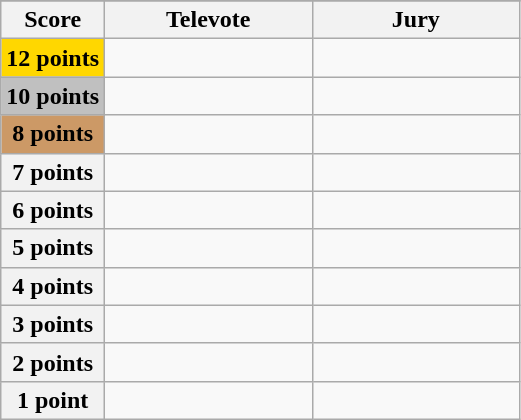<table class="wikitable">
<tr>
</tr>
<tr>
<th scope="col" width="20%">Score</th>
<th scope="col" width="40%">Televote</th>
<th scope="col" width="40%">Jury</th>
</tr>
<tr>
<th scope="row" style="background:gold">12 points</th>
<td></td>
<td></td>
</tr>
<tr>
<th scope="row" style="background:silver">10 points</th>
<td></td>
<td></td>
</tr>
<tr>
<th scope="row" style="background:#CC9966">8 points</th>
<td></td>
<td></td>
</tr>
<tr>
<th scope="row">7 points</th>
<td></td>
<td></td>
</tr>
<tr>
<th scope="row">6 points</th>
<td></td>
<td></td>
</tr>
<tr>
<th scope="row">5 points</th>
<td></td>
<td></td>
</tr>
<tr>
<th scope="row">4 points</th>
<td></td>
<td></td>
</tr>
<tr>
<th scope="row">3 points</th>
<td></td>
<td></td>
</tr>
<tr>
<th scope="row">2 points</th>
<td></td>
<td></td>
</tr>
<tr>
<th scope="row">1 point</th>
<td></td>
<td></td>
</tr>
</table>
